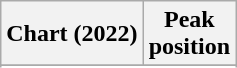<table class="wikitable sortable plainrowheaders">
<tr>
<th scope="col">Chart (2022)</th>
<th scope="col">Peak<br>position</th>
</tr>
<tr>
</tr>
<tr>
</tr>
<tr>
</tr>
<tr>
</tr>
</table>
